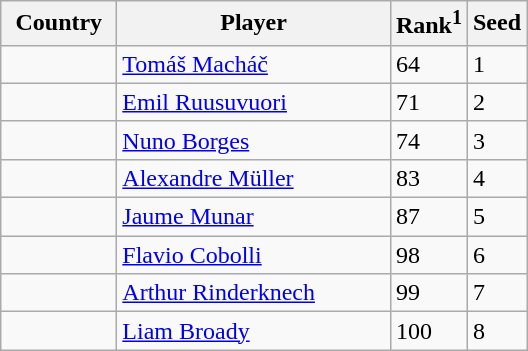<table class="sortable wikitable">
<tr>
<th width="70">Country</th>
<th width="175">Player</th>
<th>Rank<sup>1</sup></th>
<th>Seed</th>
</tr>
<tr>
<td></td>
<td><a href='#'>Tomáš Macháč</a></td>
<td>64</td>
<td>1</td>
</tr>
<tr>
<td></td>
<td><a href='#'>Emil Ruusuvuori</a></td>
<td>71</td>
<td>2</td>
</tr>
<tr>
<td></td>
<td><a href='#'>Nuno Borges</a></td>
<td>74</td>
<td>3</td>
</tr>
<tr>
<td></td>
<td><a href='#'>Alexandre Müller</a></td>
<td>83</td>
<td>4</td>
</tr>
<tr>
<td></td>
<td><a href='#'>Jaume Munar</a></td>
<td>87</td>
<td>5</td>
</tr>
<tr>
<td></td>
<td><a href='#'>Flavio Cobolli</a></td>
<td>98</td>
<td>6</td>
</tr>
<tr>
<td></td>
<td><a href='#'>Arthur Rinderknech</a></td>
<td>99</td>
<td>7</td>
</tr>
<tr>
<td></td>
<td><a href='#'>Liam Broady</a></td>
<td>100</td>
<td>8</td>
</tr>
</table>
